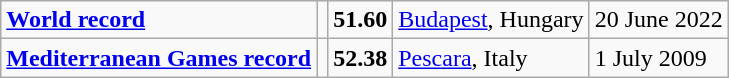<table class="wikitable">
<tr>
<td><strong><a href='#'>World record</a></strong></td>
<td></td>
<td><strong>51.60</strong></td>
<td><a href='#'>Budapest</a>, Hungary</td>
<td>20 June 2022</td>
</tr>
<tr>
<td><strong><a href='#'>Mediterranean Games record</a></strong></td>
<td></td>
<td><strong>52.38</strong></td>
<td><a href='#'>Pescara</a>, Italy</td>
<td>1 July 2009</td>
</tr>
</table>
